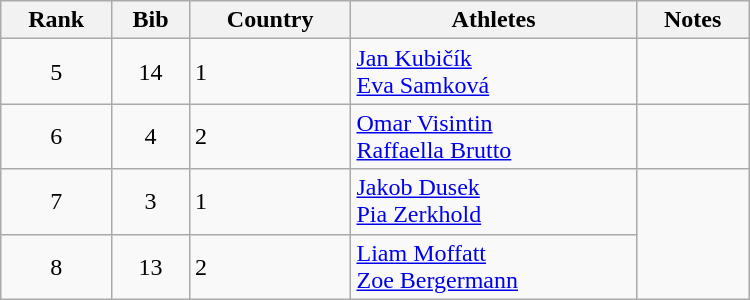<table class="wikitable" style="text-align:center; width:500px">
<tr>
<th>Rank</th>
<th>Bib</th>
<th>Country</th>
<th>Athletes</th>
<th>Notes</th>
</tr>
<tr>
<td>5</td>
<td>14</td>
<td align=left> 1</td>
<td align=left><a href='#'>Jan Kubičík</a> <br><a href='#'>Eva Samková</a></td>
<td></td>
</tr>
<tr>
<td>6</td>
<td>4</td>
<td align=left> 2</td>
<td align=left><a href='#'>Omar Visintin</a> <br><a href='#'>Raffaella Brutto</a></td>
<td></td>
</tr>
<tr>
<td>7</td>
<td>3</td>
<td align=left> 1</td>
<td align=left><a href='#'>Jakob Dusek</a> <br><a href='#'>Pia Zerkhold</a></td>
<td rowspan=2></td>
</tr>
<tr>
<td>8</td>
<td>13</td>
<td align=left> 2</td>
<td align=left><a href='#'>Liam Moffatt</a> <br><a href='#'>Zoe Bergermann</a></td>
</tr>
</table>
